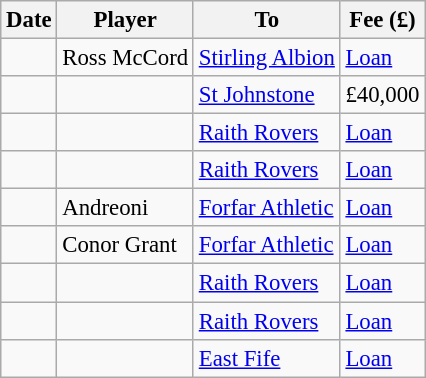<table class="wikitable sortable" style="font-size:95%">
<tr>
<th>Date</th>
<th>Player</th>
<th>To</th>
<th>Fee (£)</th>
</tr>
<tr>
<td></td>
<td> Ross McCord</td>
<td><a href='#'>Stirling Albion</a></td>
<td><a href='#'>Loan</a></td>
</tr>
<tr>
<td></td>
<td> </td>
<td><a href='#'>St Johnstone</a></td>
<td>£40,000</td>
</tr>
<tr>
<td></td>
<td> </td>
<td><a href='#'>Raith Rovers</a></td>
<td><a href='#'>Loan</a></td>
</tr>
<tr>
<td></td>
<td> </td>
<td><a href='#'>Raith Rovers</a></td>
<td><a href='#'>Loan</a></td>
</tr>
<tr>
<td></td>
<td>Andreoni</td>
<td><a href='#'>Forfar Athletic</a></td>
<td><a href='#'>Loan</a></td>
</tr>
<tr>
<td></td>
<td> Conor Grant</td>
<td><a href='#'>Forfar Athletic</a></td>
<td><a href='#'>Loan</a></td>
</tr>
<tr>
<td></td>
<td> </td>
<td><a href='#'>Raith Rovers</a></td>
<td><a href='#'>Loan</a></td>
</tr>
<tr>
<td></td>
<td> </td>
<td><a href='#'>Raith Rovers</a></td>
<td><a href='#'>Loan</a></td>
</tr>
<tr>
<td></td>
<td> </td>
<td><a href='#'>East Fife</a></td>
<td><a href='#'>Loan</a></td>
</tr>
</table>
